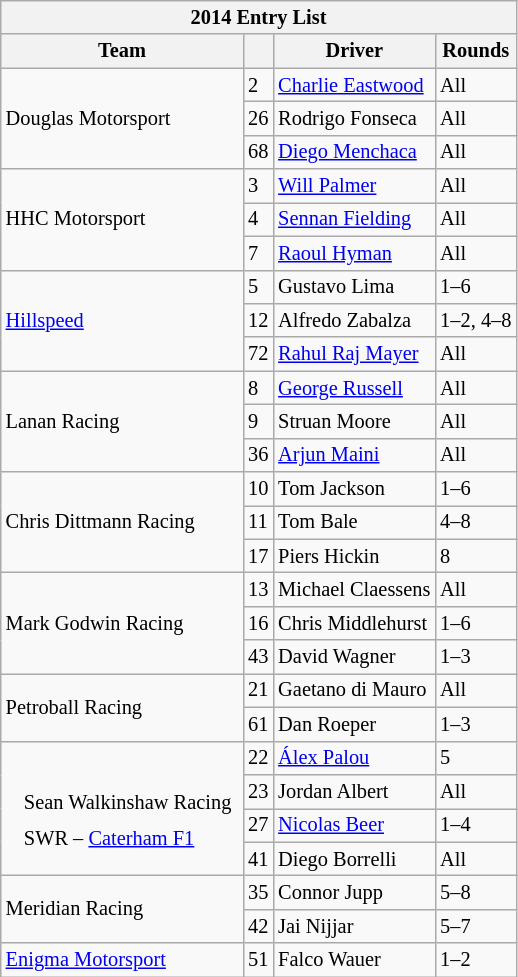<table class="wikitable" style="font-size: 85%;">
<tr>
<th colspan=4>2014 Entry List</th>
</tr>
<tr>
<th>Team</th>
<th></th>
<th>Driver</th>
<th>Rounds</th>
</tr>
<tr>
<td rowspan=3> Douglas Motorsport</td>
<td>2</td>
<td> <a href='#'>Charlie Eastwood</a></td>
<td>All</td>
</tr>
<tr>
<td>26</td>
<td> Rodrigo Fonseca</td>
<td>All</td>
</tr>
<tr>
<td>68</td>
<td> <a href='#'>Diego Menchaca</a></td>
<td>All</td>
</tr>
<tr>
<td rowspan=3> HHC Motorsport</td>
<td>3</td>
<td> <a href='#'>Will Palmer</a></td>
<td>All</td>
</tr>
<tr>
<td>4</td>
<td> <a href='#'>Sennan Fielding</a></td>
<td>All</td>
</tr>
<tr>
<td>7</td>
<td> <a href='#'>Raoul Hyman</a></td>
<td>All</td>
</tr>
<tr>
<td rowspan=3> <a href='#'>Hillspeed</a></td>
<td>5</td>
<td> Gustavo Lima</td>
<td>1–6</td>
</tr>
<tr>
<td>12</td>
<td> Alfredo Zabalza</td>
<td>1–2, 4–8</td>
</tr>
<tr>
<td>72</td>
<td> <a href='#'>Rahul Raj Mayer</a></td>
<td>All</td>
</tr>
<tr>
<td rowspan=3> Lanan Racing</td>
<td>8</td>
<td> <a href='#'>George Russell</a></td>
<td>All</td>
</tr>
<tr>
<td>9</td>
<td> Struan Moore</td>
<td>All</td>
</tr>
<tr>
<td>36</td>
<td> <a href='#'>Arjun Maini</a></td>
<td>All</td>
</tr>
<tr>
<td rowspan=3> Chris Dittmann Racing</td>
<td>10</td>
<td> Tom Jackson</td>
<td>1–6</td>
</tr>
<tr>
<td>11</td>
<td> Tom Bale</td>
<td>4–8</td>
</tr>
<tr>
<td>17</td>
<td> Piers Hickin</td>
<td>8</td>
</tr>
<tr>
<td rowspan=3> Mark Godwin Racing</td>
<td>13</td>
<td> Michael Claessens</td>
<td>All</td>
</tr>
<tr>
<td>16</td>
<td> Chris Middlehurst</td>
<td>1–6</td>
</tr>
<tr>
<td>43</td>
<td> David Wagner</td>
<td>1–3</td>
</tr>
<tr>
<td rowspan=2> Petroball Racing</td>
<td>21</td>
<td> Gaetano di Mauro</td>
<td>All</td>
</tr>
<tr>
<td>61</td>
<td> Dan Roeper</td>
<td>1–3</td>
</tr>
<tr>
<td rowspan=4><br><table style="float: left; border-top:transparent; border-right:transparent; border-bottom:transparent; border-left:transparent;">
<tr>
<td style=" border-top:transparent; border-right:transparent; border-bottom:transparent; border-left:transparent;" rowspan=2></td>
<td style=" border-top:transparent; border-right:transparent; border-bottom:transparent; border-left:transparent;">Sean Walkinshaw Racing</td>
</tr>
<tr>
<td style=" border-top:transparent; border-right:transparent; border-bottom:transparent; border-left:transparent;">SWR – <a href='#'>Caterham F1</a></td>
</tr>
</table>
</td>
<td>22</td>
<td> <a href='#'>Álex Palou</a></td>
<td>5</td>
</tr>
<tr>
<td>23</td>
<td> Jordan Albert</td>
<td>All</td>
</tr>
<tr>
<td>27</td>
<td> <a href='#'>Nicolas Beer</a></td>
<td>1–4</td>
</tr>
<tr>
<td>41</td>
<td> Diego Borrelli</td>
<td>All</td>
</tr>
<tr>
<td rowspan=2> Meridian Racing</td>
<td>35</td>
<td> Connor Jupp</td>
<td>5–8</td>
</tr>
<tr>
<td>42</td>
<td> Jai Nijjar</td>
<td>5–7</td>
</tr>
<tr>
<td> <a href='#'>Enigma Motorsport</a></td>
<td>51</td>
<td> Falco Wauer</td>
<td>1–2</td>
</tr>
</table>
